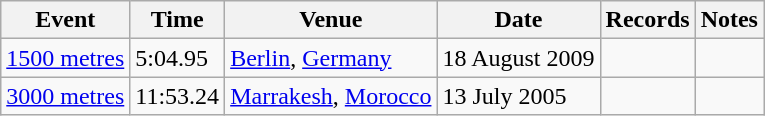<table class="wikitable">
<tr>
<th>Event</th>
<th>Time</th>
<th>Venue</th>
<th>Date</th>
<th>Records</th>
<th>Notes</th>
</tr>
<tr>
<td><a href='#'>1500 metres</a></td>
<td>5:04.95</td>
<td><a href='#'>Berlin</a>, <a href='#'>Germany</a></td>
<td>18 August 2009</td>
<td></td>
<td></td>
</tr>
<tr>
<td><a href='#'>3000 metres</a></td>
<td>11:53.24</td>
<td><a href='#'>Marrakesh</a>, <a href='#'>Morocco</a></td>
<td>13 July 2005</td>
<td></td>
<td></td>
</tr>
</table>
